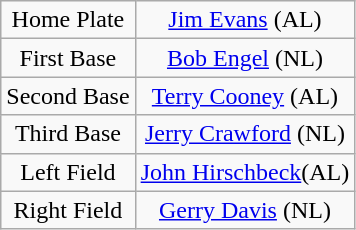<table class="wikitable" style="font-size: 100%; text-align:center;">
<tr>
<td>Home Plate</td>
<td><a href='#'>Jim Evans</a> (AL)</td>
</tr>
<tr>
<td>First Base</td>
<td><a href='#'>Bob Engel</a> (NL)</td>
</tr>
<tr>
<td>Second Base</td>
<td><a href='#'>Terry Cooney</a> (AL)</td>
</tr>
<tr>
<td>Third Base</td>
<td><a href='#'>Jerry Crawford</a> (NL)</td>
</tr>
<tr>
<td>Left Field</td>
<td><a href='#'>John Hirschbeck</a>(AL)</td>
</tr>
<tr>
<td>Right Field</td>
<td><a href='#'>Gerry Davis</a> (NL)</td>
</tr>
</table>
